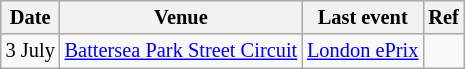<table class="wikitable" style="font-size: 85%">
<tr>
<th>Date</th>
<th>Venue</th>
<th>Last event</th>
<th>Ref</th>
</tr>
<tr>
<td>3 July</td>
<td><a href='#'>Battersea Park Street Circuit</a></td>
<td><a href='#'>London ePrix</a></td>
<td></td>
</tr>
</table>
